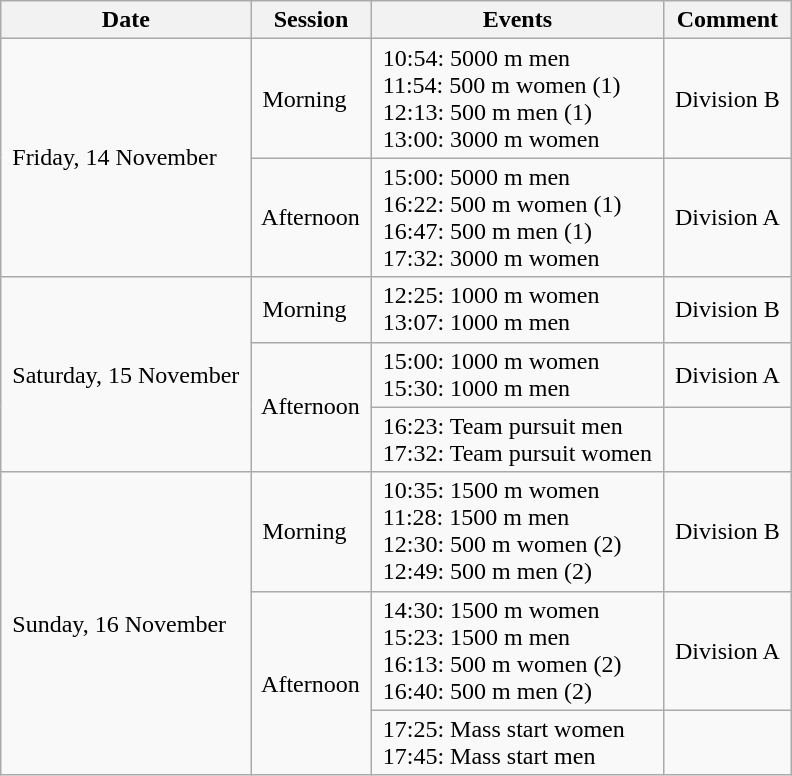<table class="wikitable" border="1">
<tr>
<th> Date </th>
<th> Session </th>
<th> Events </th>
<th> Comment </th>
</tr>
<tr>
<td rowspan=2> Friday, 14 November </td>
<td> Morning </td>
<td> 10:54: 5000 m men <br> 11:54: 500 m women (1) <br> 12:13: 500 m men (1) <br> 13:00: 3000 m women </td>
<td> Division B </td>
</tr>
<tr>
<td> Afternoon </td>
<td> 15:00: 5000 m men <br> 16:22: 500 m women (1) <br> 16:47: 500 m men (1) <br> 17:32: 3000 m women </td>
<td> Division A </td>
</tr>
<tr>
<td rowspan=3> Saturday, 15 November </td>
<td> Morning </td>
<td> 12:25: 1000 m women <br> 13:07: 1000 m men <br></td>
<td> Division B </td>
</tr>
<tr>
<td rowspan=2> Afternoon </td>
<td> 15:00: 1000 m women <br> 15:30: 1000 m men </td>
<td> Division A </td>
</tr>
<tr>
<td> 16:23: Team pursuit men <br> 17:32: Team pursuit women </td>
<td></td>
</tr>
<tr>
<td rowspan=3> Sunday, 16 November </td>
<td> Morning </td>
<td> 10:35: 1500 m women <br> 11:28: 1500 m men <br> 12:30: 500 m women (2) <br> 12:49: 500 m men (2) </td>
<td> Division B </td>
</tr>
<tr>
<td rowspan=2> Afternoon </td>
<td> 14:30: 1500 m women <br> 15:23: 1500 m men <br> 16:13: 500 m women (2) <br> 16:40: 500 m men (2) </td>
<td> Division A </td>
</tr>
<tr>
<td> 17:25: Mass start women <br> 17:45: Mass start men </td>
<td></td>
</tr>
</table>
